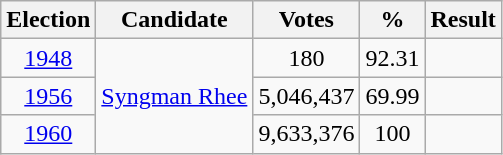<table class="wikitable" style="text-align:center">
<tr>
<th>Election</th>
<th>Candidate</th>
<th>Votes</th>
<th>%</th>
<th>Result</th>
</tr>
<tr>
<td><a href='#'>1948</a></td>
<td rowspan="3"><a href='#'>Syngman Rhee</a></td>
<td>180</td>
<td>92.31</td>
<td></td>
</tr>
<tr>
<td><a href='#'>1956</a></td>
<td>5,046,437</td>
<td>69.99</td>
<td></td>
</tr>
<tr>
<td><a href='#'>1960</a></td>
<td>9,633,376</td>
<td>100</td>
<td></td>
</tr>
</table>
